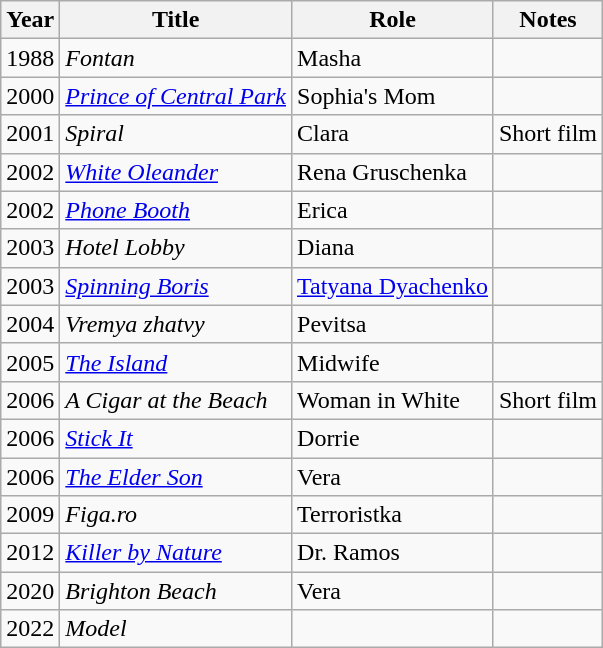<table class="wikitable sortable">
<tr>
<th>Year</th>
<th>Title</th>
<th>Role</th>
<th>Notes</th>
</tr>
<tr>
<td>1988</td>
<td><em>Fontan</em></td>
<td>Masha</td>
<td></td>
</tr>
<tr>
<td>2000</td>
<td><em><a href='#'>Prince of Central Park</a></em></td>
<td>Sophia's Mom</td>
<td></td>
</tr>
<tr>
<td>2001</td>
<td><em>Spiral</em></td>
<td>Clara</td>
<td>Short film</td>
</tr>
<tr>
<td>2002</td>
<td><em><a href='#'>White Oleander</a></em></td>
<td>Rena Gruschenka</td>
<td></td>
</tr>
<tr>
<td>2002</td>
<td><em><a href='#'>Phone Booth</a></em></td>
<td>Erica</td>
<td></td>
</tr>
<tr>
<td>2003</td>
<td><em>Hotel Lobby</em></td>
<td>Diana</td>
<td></td>
</tr>
<tr>
<td>2003</td>
<td><em><a href='#'>Spinning Boris</a></em></td>
<td><a href='#'>Tatyana Dyachenko</a></td>
<td></td>
</tr>
<tr>
<td>2004</td>
<td><em>Vremya zhatvy</em></td>
<td>Pevitsa</td>
<td></td>
</tr>
<tr>
<td>2005</td>
<td><em><a href='#'>The Island</a></em></td>
<td>Midwife</td>
<td></td>
</tr>
<tr>
<td>2006</td>
<td><em>A Cigar at the Beach</em></td>
<td>Woman in White</td>
<td>Short film</td>
</tr>
<tr>
<td>2006</td>
<td><em><a href='#'>Stick It</a></em></td>
<td>Dorrie</td>
<td></td>
</tr>
<tr>
<td>2006</td>
<td><em><a href='#'>The Elder Son</a></em></td>
<td>Vera</td>
<td></td>
</tr>
<tr>
<td>2009</td>
<td><em>Figa.ro</em></td>
<td>Terroristka</td>
<td></td>
</tr>
<tr>
<td>2012</td>
<td><em><a href='#'>Killer by Nature</a></em></td>
<td>Dr. Ramos</td>
<td></td>
</tr>
<tr>
<td>2020</td>
<td><em>Brighton Beach</em></td>
<td>Vera</td>
<td></td>
</tr>
<tr>
<td>2022</td>
<td><em>Model</em></td>
<td></td>
<td></td>
</tr>
</table>
